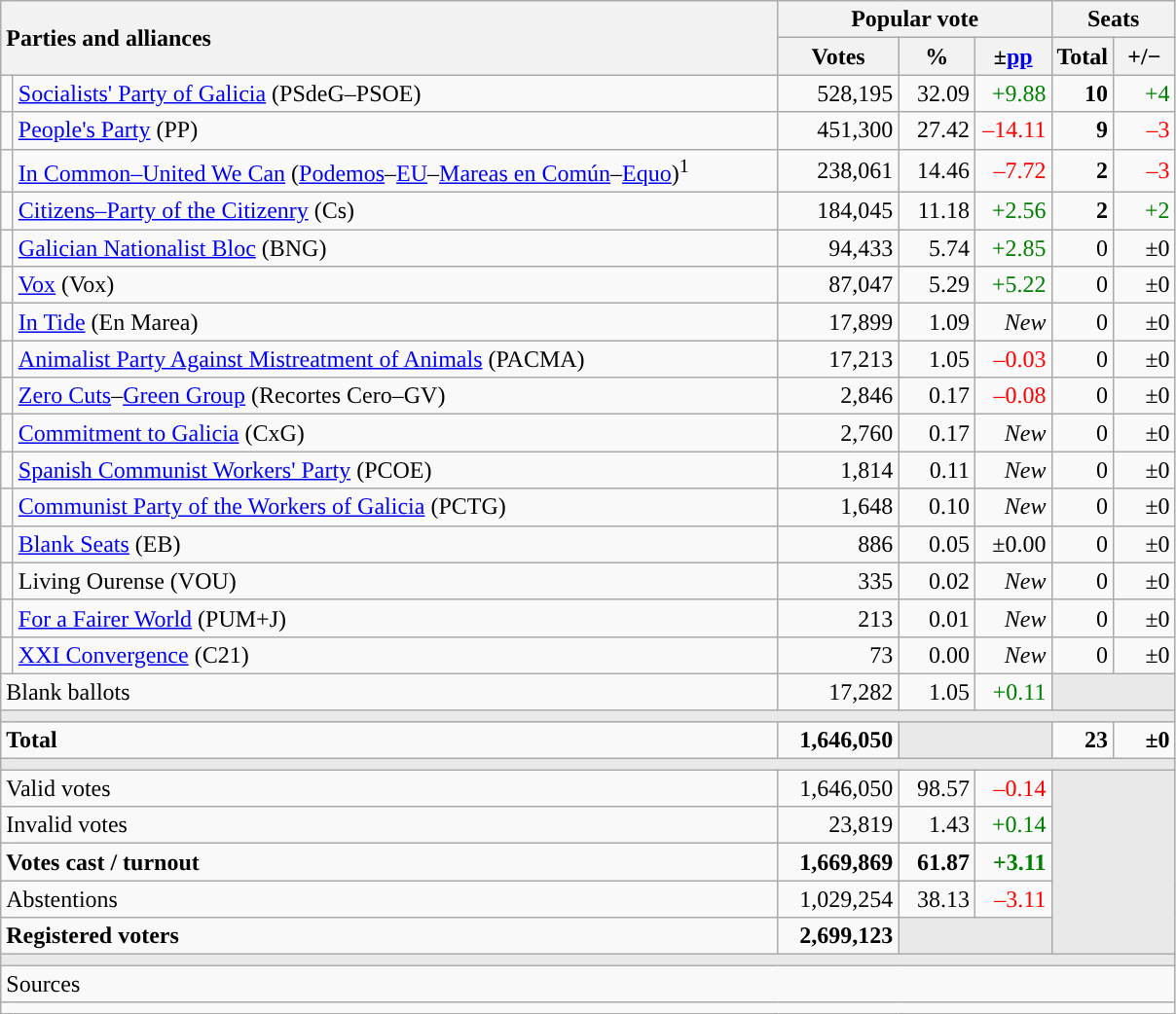<table class="wikitable" style="text-align:right;">
<tr>
<th style="text-align:left;" rowspan="2" colspan="2" width="525">Parties and alliances</th>
<th colspan="3">Popular vote</th>
<th colspan="2">Seats</th>
</tr>
<tr>
<th width="75">Votes</th>
<th width="45">%</th>
<th width="45">±<a href='#'>pp</a></th>
<th width="35">Total</th>
<th width="35">+/−</th>
</tr>
<tr>
<td width="1" style="color:inherit;background:"></td>
<td align="left"><a href='#'>Socialists' Party of Galicia</a> (PSdeG–PSOE)</td>
<td>528,195</td>
<td>32.09</td>
<td style="color:green;">+9.88</td>
<td><strong>10</strong></td>
<td style="color:green;">+4</td>
</tr>
<tr>
<td style="color:inherit;background:"></td>
<td align="left"><a href='#'>People's Party</a> (PP)</td>
<td>451,300</td>
<td>27.42</td>
<td style="color:red;">–14.11</td>
<td><strong>9</strong></td>
<td style="color:red;">–3</td>
</tr>
<tr>
<td style="color:inherit;background:"></td>
<td align="left"><a href='#'>In Common–United We Can</a> (<a href='#'>Podemos</a>–<a href='#'>EU</a>–<a href='#'>Mareas en Común</a>–<a href='#'>Equo</a>)<sup>1</sup></td>
<td>238,061</td>
<td>14.46</td>
<td style="color:red;">–7.72</td>
<td><strong>2</strong></td>
<td style="color:red;">–3</td>
</tr>
<tr>
<td style="color:inherit;background:"></td>
<td align="left"><a href='#'>Citizens–Party of the Citizenry</a> (Cs)</td>
<td>184,045</td>
<td>11.18</td>
<td style="color:green;">+2.56</td>
<td><strong>2</strong></td>
<td style="color:green;">+2</td>
</tr>
<tr>
<td style="color:inherit;background:"></td>
<td align="left"><a href='#'>Galician Nationalist Bloc</a> (BNG)</td>
<td>94,433</td>
<td>5.74</td>
<td style="color:green;">+2.85</td>
<td>0</td>
<td>±0</td>
</tr>
<tr>
<td style="color:inherit;background:"></td>
<td align="left"><a href='#'>Vox</a> (Vox)</td>
<td>87,047</td>
<td>5.29</td>
<td style="color:green;">+5.22</td>
<td>0</td>
<td>±0</td>
</tr>
<tr>
<td style="color:inherit;background:"></td>
<td align="left"><a href='#'>In Tide</a> (En Marea)</td>
<td>17,899</td>
<td>1.09</td>
<td><em>New</em></td>
<td>0</td>
<td>±0</td>
</tr>
<tr>
<td style="color:inherit;background:"></td>
<td align="left"><a href='#'>Animalist Party Against Mistreatment of Animals</a> (PACMA)</td>
<td>17,213</td>
<td>1.05</td>
<td style="color:red;">–0.03</td>
<td>0</td>
<td>±0</td>
</tr>
<tr>
<td style="color:inherit;background:"></td>
<td align="left"><a href='#'>Zero Cuts</a>–<a href='#'>Green Group</a> (Recortes Cero–GV)</td>
<td>2,846</td>
<td>0.17</td>
<td style="color:red;">–0.08</td>
<td>0</td>
<td>±0</td>
</tr>
<tr>
<td style="color:inherit;background:"></td>
<td align="left"><a href='#'>Commitment to Galicia</a> (CxG)</td>
<td>2,760</td>
<td>0.17</td>
<td><em>New</em></td>
<td>0</td>
<td>±0</td>
</tr>
<tr>
<td style="color:inherit;background:"></td>
<td align="left"><a href='#'>Spanish Communist Workers' Party</a> (PCOE)</td>
<td>1,814</td>
<td>0.11</td>
<td><em>New</em></td>
<td>0</td>
<td>±0</td>
</tr>
<tr>
<td style="color:inherit;background:"></td>
<td align="left"><a href='#'>Communist Party of the Workers of Galicia</a> (PCTG)</td>
<td>1,648</td>
<td>0.10</td>
<td><em>New</em></td>
<td>0</td>
<td>±0</td>
</tr>
<tr>
<td style="color:inherit;background:"></td>
<td align="left"><a href='#'>Blank Seats</a> (EB)</td>
<td>886</td>
<td>0.05</td>
<td>±0.00</td>
<td>0</td>
<td>±0</td>
</tr>
<tr>
<td style="color:inherit;background:"></td>
<td align="left">Living Ourense (VOU)</td>
<td>335</td>
<td>0.02</td>
<td><em>New</em></td>
<td>0</td>
<td>±0</td>
</tr>
<tr>
<td style="color:inherit;background:"></td>
<td align="left"><a href='#'>For a Fairer World</a> (PUM+J)</td>
<td>213</td>
<td>0.01</td>
<td><em>New</em></td>
<td>0</td>
<td>±0</td>
</tr>
<tr>
<td style="color:inherit;background:"></td>
<td align="left"><a href='#'>XXI Convergence</a> (C21)</td>
<td>73</td>
<td>0.00</td>
<td><em>New</em></td>
<td>0</td>
<td>±0</td>
</tr>
<tr>
<td align="left" colspan="2">Blank ballots</td>
<td>17,282</td>
<td>1.05</td>
<td style="color:green;">+0.11</td>
<td bgcolor="#E9E9E9" colspan="2"></td>
</tr>
<tr>
<td colspan="7" bgcolor="#E9E9E9"></td>
</tr>
<tr style="font-weight:bold;">
<td align="left" colspan="2">Total</td>
<td>1,646,050</td>
<td bgcolor="#E9E9E9" colspan="2"></td>
<td>23</td>
<td>±0</td>
</tr>
<tr>
<td colspan="7" bgcolor="#E9E9E9"></td>
</tr>
<tr>
<td align="left" colspan="2">Valid votes</td>
<td>1,646,050</td>
<td>98.57</td>
<td style="color:red;">–0.14</td>
<td bgcolor="#E9E9E9" colspan="2" rowspan="5"></td>
</tr>
<tr>
<td align="left" colspan="2">Invalid votes</td>
<td>23,819</td>
<td>1.43</td>
<td style="color:green;">+0.14</td>
</tr>
<tr style="font-weight:bold;">
<td align="left" colspan="2">Votes cast / turnout</td>
<td>1,669,869</td>
<td>61.87</td>
<td style="color:green;">+3.11</td>
</tr>
<tr>
<td align="left" colspan="2">Abstentions</td>
<td>1,029,254</td>
<td>38.13</td>
<td style="color:red;">–3.11</td>
</tr>
<tr style="font-weight:bold;">
<td align="left" colspan="2">Registered voters</td>
<td>2,699,123</td>
<td bgcolor="#E9E9E9" colspan="2"></td>
</tr>
<tr>
<td colspan="7" bgcolor="#E9E9E9"></td>
</tr>
<tr>
<td align="left" colspan="7">Sources</td>
</tr>
<tr>
<td colspan="7" style="text-align:left; max-width:790px;"></td>
</tr>
</table>
